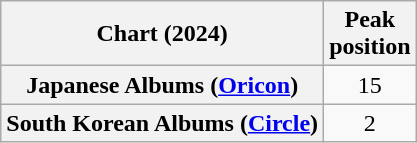<table class="wikitable sortable plainrowheaders" style="text-align:center">
<tr>
<th scope="col">Chart (2024)</th>
<th scope="col">Peak<br>position</th>
</tr>
<tr>
<th scope="row">Japanese Albums (<a href='#'>Oricon</a>)</th>
<td>15</td>
</tr>
<tr>
<th scope="row">South Korean Albums (<a href='#'>Circle</a>)</th>
<td>2</td>
</tr>
</table>
